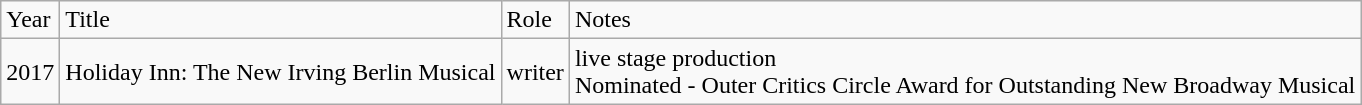<table class="wikitable sortable">
<tr>
<td>Year</td>
<td>Title</td>
<td>Role</td>
<td class="unsortable">Notes</td>
</tr>
<tr>
<td>2017</td>
<td>Holiday Inn: The New Irving Berlin Musical</td>
<td>writer</td>
<td>live stage production<br>Nominated - Outer Critics Circle Award for Outstanding New Broadway Musical</td>
</tr>
</table>
